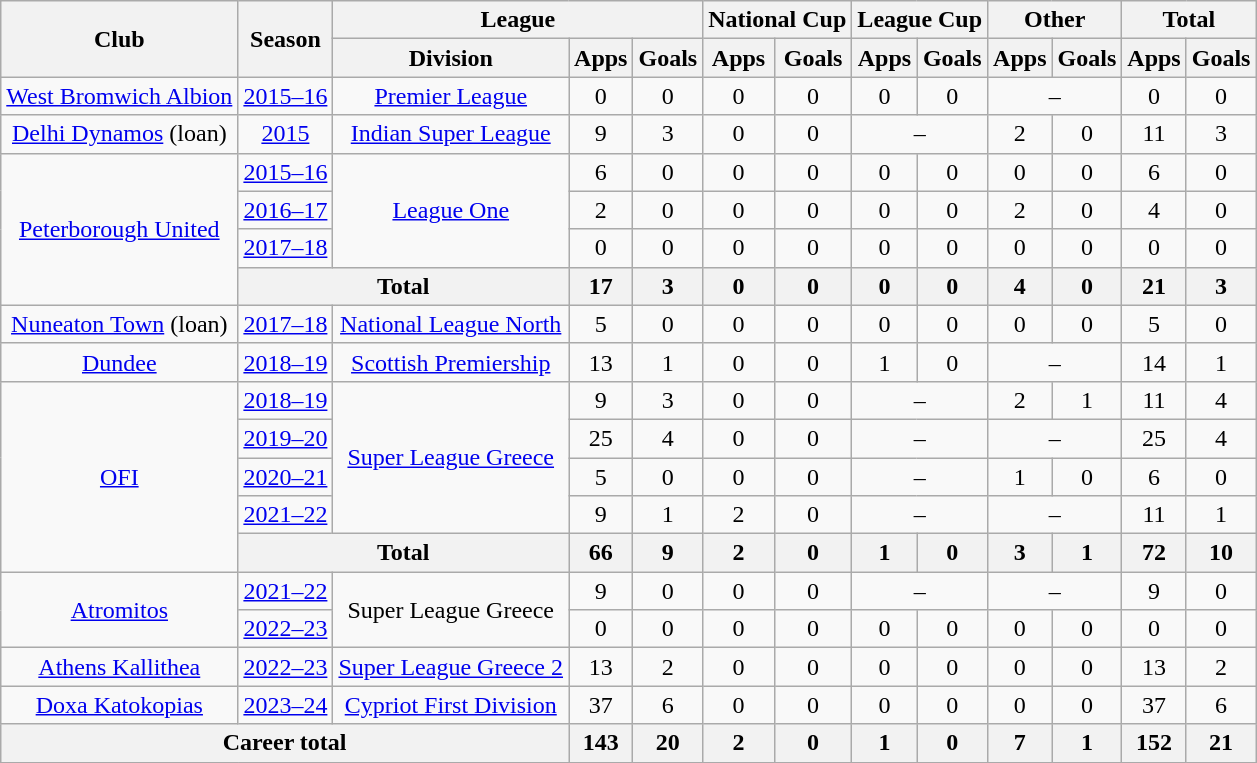<table class="wikitable" style="text-align: center">
<tr>
<th rowspan="2">Club</th>
<th rowspan="2">Season</th>
<th colspan="3">League</th>
<th colspan="2">National Cup</th>
<th colspan="2">League Cup</th>
<th colspan="2">Other</th>
<th colspan="2">Total</th>
</tr>
<tr>
<th>Division</th>
<th>Apps</th>
<th>Goals</th>
<th>Apps</th>
<th>Goals</th>
<th>Apps</th>
<th>Goals</th>
<th>Apps</th>
<th>Goals</th>
<th>Apps</th>
<th>Goals</th>
</tr>
<tr>
<td><a href='#'>West Bromwich Albion</a></td>
<td><a href='#'>2015–16</a></td>
<td><a href='#'>Premier League</a></td>
<td>0</td>
<td>0</td>
<td>0</td>
<td>0</td>
<td>0</td>
<td>0</td>
<td colspan="2">–</td>
<td>0</td>
<td>0</td>
</tr>
<tr>
<td><a href='#'>Delhi Dynamos</a> (loan)</td>
<td><a href='#'>2015</a></td>
<td><a href='#'>Indian Super League</a></td>
<td>9</td>
<td>3</td>
<td>0</td>
<td>0</td>
<td colspan="2">–</td>
<td>2</td>
<td>0</td>
<td>11</td>
<td>3</td>
</tr>
<tr>
<td rowspan="4"><a href='#'>Peterborough United</a></td>
<td><a href='#'>2015–16</a></td>
<td rowspan="3"><a href='#'>League One</a></td>
<td>6</td>
<td>0</td>
<td>0</td>
<td>0</td>
<td>0</td>
<td>0</td>
<td>0</td>
<td>0</td>
<td>6</td>
<td>0</td>
</tr>
<tr>
<td><a href='#'>2016–17</a></td>
<td>2</td>
<td>0</td>
<td>0</td>
<td>0</td>
<td>0</td>
<td>0</td>
<td>2</td>
<td>0</td>
<td>4</td>
<td>0</td>
</tr>
<tr>
<td><a href='#'>2017–18</a></td>
<td>0</td>
<td>0</td>
<td>0</td>
<td>0</td>
<td>0</td>
<td>0</td>
<td>0</td>
<td>0</td>
<td>0</td>
<td>0</td>
</tr>
<tr>
<th colspan="2">Total</th>
<th>17</th>
<th>3</th>
<th>0</th>
<th>0</th>
<th>0</th>
<th>0</th>
<th>4</th>
<th>0</th>
<th>21</th>
<th>3</th>
</tr>
<tr>
<td><a href='#'>Nuneaton Town</a> (loan)</td>
<td><a href='#'>2017–18</a></td>
<td><a href='#'>National League North</a></td>
<td>5</td>
<td>0</td>
<td>0</td>
<td>0</td>
<td>0</td>
<td>0</td>
<td>0</td>
<td>0</td>
<td>5</td>
<td>0</td>
</tr>
<tr>
<td><a href='#'>Dundee</a></td>
<td><a href='#'>2018–19</a></td>
<td><a href='#'>Scottish Premiership</a></td>
<td>13</td>
<td>1</td>
<td>0</td>
<td>0</td>
<td>1</td>
<td>0</td>
<td colspan="2">–</td>
<td>14</td>
<td>1</td>
</tr>
<tr>
<td rowspan="5"><a href='#'>OFI</a></td>
<td><a href='#'>2018–19</a></td>
<td rowspan="4"><a href='#'>Super League Greece</a></td>
<td>9</td>
<td>3</td>
<td>0</td>
<td>0</td>
<td colspan="2">–</td>
<td>2</td>
<td>1</td>
<td>11</td>
<td>4</td>
</tr>
<tr>
<td><a href='#'>2019–20</a></td>
<td>25</td>
<td>4</td>
<td>0</td>
<td>0</td>
<td colspan="2">–</td>
<td colspan="2">–</td>
<td>25</td>
<td>4</td>
</tr>
<tr>
<td><a href='#'>2020–21</a></td>
<td>5</td>
<td>0</td>
<td>0</td>
<td>0</td>
<td colspan="2">–</td>
<td>1</td>
<td>0</td>
<td>6</td>
<td>0</td>
</tr>
<tr>
<td><a href='#'>2021–22</a></td>
<td>9</td>
<td>1</td>
<td>2</td>
<td>0</td>
<td colspan="2">–</td>
<td colspan="2">–</td>
<td>11</td>
<td>1</td>
</tr>
<tr>
<th colspan="2">Total</th>
<th>66</th>
<th>9</th>
<th>2</th>
<th>0</th>
<th>1</th>
<th>0</th>
<th>3</th>
<th>1</th>
<th>72</th>
<th>10</th>
</tr>
<tr>
<td rowspan="2"><a href='#'>Atromitos</a></td>
<td><a href='#'>2021–22</a></td>
<td rowspan="2">Super League Greece</td>
<td>9</td>
<td>0</td>
<td>0</td>
<td>0</td>
<td colspan="2">–</td>
<td colspan="2">–</td>
<td>9</td>
<td>0</td>
</tr>
<tr>
<td><a href='#'>2022–23</a></td>
<td>0</td>
<td>0</td>
<td>0</td>
<td>0</td>
<td>0</td>
<td>0</td>
<td>0</td>
<td>0</td>
<td>0</td>
<td>0</td>
</tr>
<tr>
<td><a href='#'>Athens Kallithea</a></td>
<td><a href='#'>2022–23</a></td>
<td><a href='#'>Super League Greece 2</a></td>
<td>13</td>
<td>2</td>
<td>0</td>
<td>0</td>
<td>0</td>
<td>0</td>
<td>0</td>
<td>0</td>
<td>13</td>
<td>2</td>
</tr>
<tr>
<td><a href='#'>Doxa Katokopias</a></td>
<td><a href='#'>2023–24</a></td>
<td><a href='#'>Cypriot First Division</a></td>
<td>37</td>
<td>6</td>
<td>0</td>
<td>0</td>
<td>0</td>
<td>0</td>
<td>0</td>
<td>0</td>
<td>37</td>
<td>6</td>
</tr>
<tr>
<th colspan="3">Career total</th>
<th>143</th>
<th>20</th>
<th>2</th>
<th>0</th>
<th>1</th>
<th>0</th>
<th>7</th>
<th>1</th>
<th>152</th>
<th>21</th>
</tr>
<tr>
</tr>
</table>
